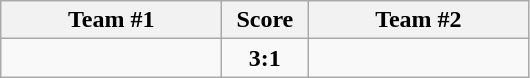<table class="wikitable" style="text-align:center;">
<tr>
<th width=140>Team #1</th>
<th width=50>Score</th>
<th width=140>Team #2</th>
</tr>
<tr>
<td style="text-align:right;"><strong></strong></td>
<td><strong>3:1</strong></td>
<td style="text-align:left;"></td>
</tr>
</table>
